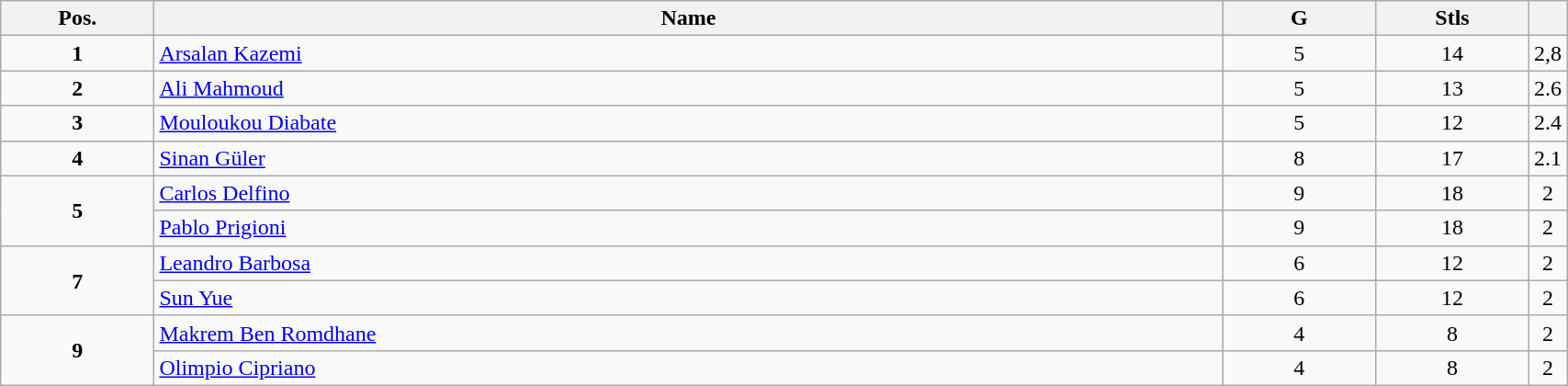<table class="wikitable" style="width:90%;">
<tr>
<th style="width:10%;">Pos.</th>
<th style="width:70%;">Name</th>
<th style="width:10%;">G</th>
<th style="width:10%;">Stls</th>
<th style="width:10%;"></th>
</tr>
<tr align=center>
<td><strong>1</strong></td>
<td align=left> <a href='#'>Arsalan Kazemi</a></td>
<td>5</td>
<td>14</td>
<td>2,8</td>
</tr>
<tr align=center>
<td><strong>2</strong></td>
<td align=left> <a href='#'>Ali Mahmoud</a></td>
<td>5</td>
<td>13</td>
<td>2.6</td>
</tr>
<tr align=center>
<td><strong>3</strong></td>
<td align=left> <a href='#'>Mouloukou Diabate</a></td>
<td>5</td>
<td>12</td>
<td>2.4</td>
</tr>
<tr align=center>
<td><strong>4</strong></td>
<td align=left> <a href='#'>Sinan Güler</a></td>
<td>8</td>
<td>17</td>
<td>2.1</td>
</tr>
<tr align=center>
<td rowspan=2><strong>5</strong></td>
<td align=left> <a href='#'>Carlos Delfino</a></td>
<td>9</td>
<td>18</td>
<td>2</td>
</tr>
<tr align=center>
<td align=left> <a href='#'>Pablo Prigioni</a></td>
<td>9</td>
<td>18</td>
<td>2</td>
</tr>
<tr align=center>
<td rowspan=2><strong>7</strong></td>
<td align=left> <a href='#'>Leandro Barbosa</a></td>
<td>6</td>
<td>12</td>
<td>2</td>
</tr>
<tr align=center>
<td align=left> <a href='#'>Sun Yue</a></td>
<td>6</td>
<td>12</td>
<td>2</td>
</tr>
<tr align=center>
<td rowspan=2><strong>9</strong></td>
<td align=left> <a href='#'>Makrem Ben Romdhane</a></td>
<td>4</td>
<td>8</td>
<td>2</td>
</tr>
<tr align=center>
<td align=left> <a href='#'>Olimpio Cipriano</a></td>
<td>4</td>
<td>8</td>
<td>2</td>
</tr>
</table>
